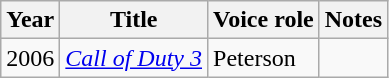<table class="wikitable sortable">
<tr>
<th>Year</th>
<th>Title</th>
<th>Voice role</th>
<th class="unsortable">Notes</th>
</tr>
<tr>
<td>2006</td>
<td><em><a href='#'>Call of Duty 3</a></em></td>
<td>Peterson</td>
<td></td>
</tr>
</table>
